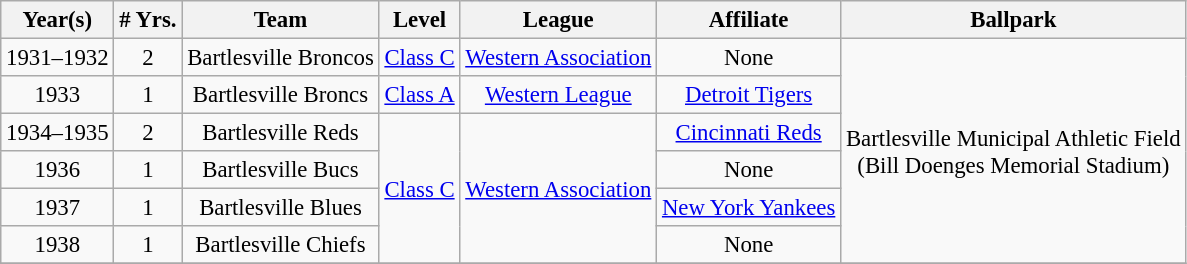<table class="wikitable" style="text-align:center; font-size: 95%;">
<tr>
<th>Year(s)</th>
<th># Yrs.</th>
<th>Team</th>
<th>Level</th>
<th>League</th>
<th>Affiliate</th>
<th>Ballpark</th>
</tr>
<tr>
<td>1931–1932</td>
<td>2</td>
<td>Bartlesville Broncos</td>
<td><a href='#'>Class C</a></td>
<td><a href='#'>Western Association</a></td>
<td>None</td>
<td rowspan=6>Bartlesville Municipal Athletic Field<br>(Bill Doenges Memorial Stadium)</td>
</tr>
<tr>
<td>1933</td>
<td>1</td>
<td>Bartlesville Broncs</td>
<td><a href='#'>Class A</a></td>
<td><a href='#'>Western League</a></td>
<td><a href='#'>Detroit Tigers</a></td>
</tr>
<tr>
<td>1934–1935</td>
<td>2</td>
<td>Bartlesville Reds</td>
<td rowspan=4><a href='#'>Class C</a></td>
<td rowspan=4><a href='#'>Western Association</a></td>
<td><a href='#'>Cincinnati Reds</a></td>
</tr>
<tr>
<td>1936</td>
<td>1</td>
<td>Bartlesville Bucs</td>
<td>None</td>
</tr>
<tr>
<td>1937</td>
<td>1</td>
<td>Bartlesville Blues</td>
<td><a href='#'>New York Yankees</a></td>
</tr>
<tr>
<td>1938</td>
<td>1</td>
<td>Bartlesville Chiefs</td>
<td>None</td>
</tr>
<tr>
</tr>
</table>
